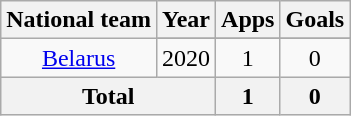<table class="wikitable" style="text-align:center">
<tr>
<th>National team</th>
<th>Year</th>
<th>Apps</th>
<th>Goals</th>
</tr>
<tr>
<td rowspan=2><a href='#'>Belarus</a></td>
</tr>
<tr>
<td>2020</td>
<td>1</td>
<td>0</td>
</tr>
<tr>
<th colspan="2">Total</th>
<th>1</th>
<th>0</th>
</tr>
</table>
